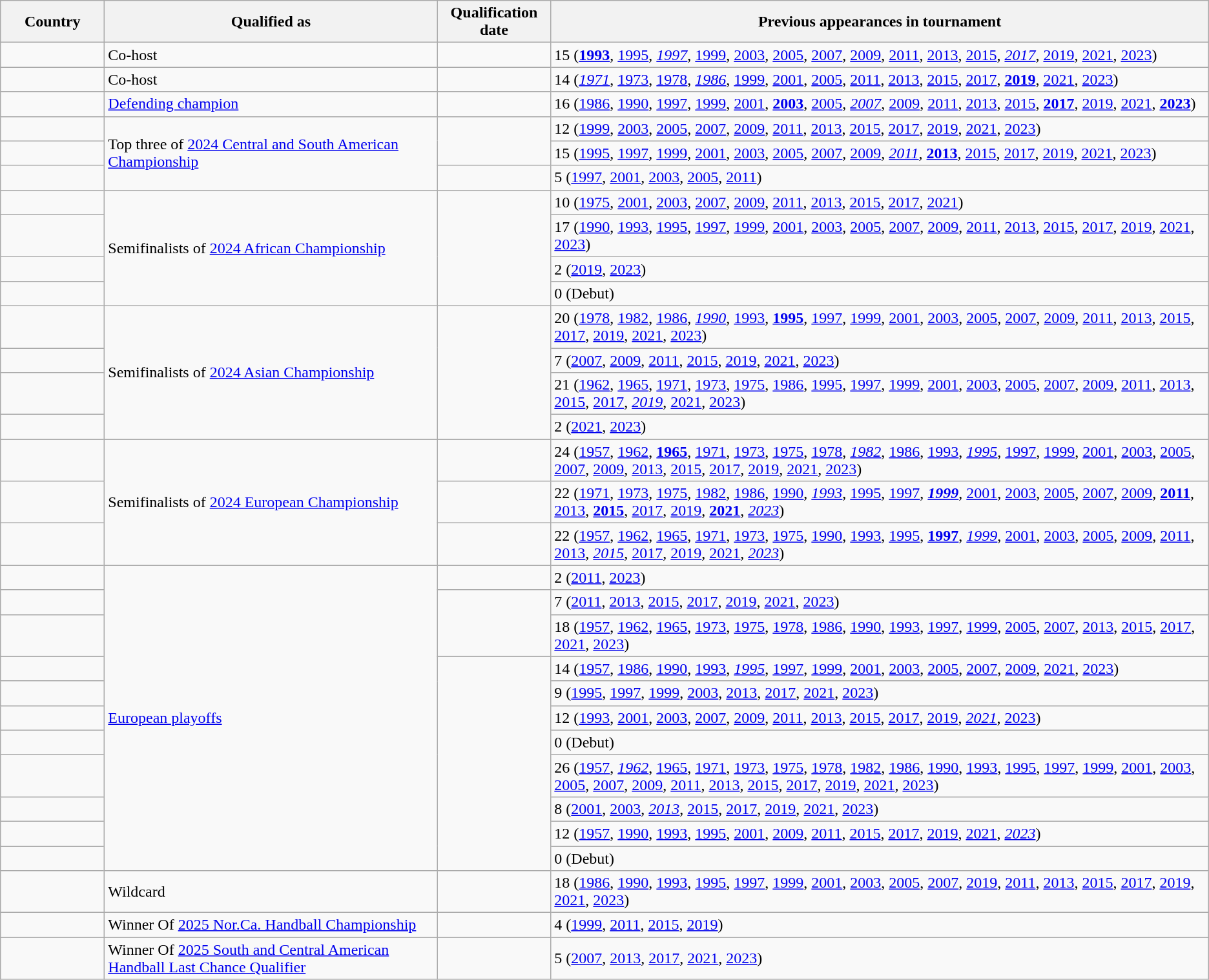<table class="wikitable sortable">
<tr>
<th style="width: 100px;">Country</th>
<th class="unsortable">Qualified as</th>
<th>Qualification date</th>
<th class="unsortable">Previous appearances in tournament</th>
</tr>
<tr>
<td></td>
<td>Co-host</td>
<td></td>
<td>15 (<strong><a href='#'>1993</a></strong>, <a href='#'>1995</a>, <em><a href='#'>1997</a></em>, <a href='#'>1999</a>, <a href='#'>2003</a>, <a href='#'>2005</a>, <a href='#'>2007</a>, <a href='#'>2009</a>, <a href='#'>2011</a>, <a href='#'>2013</a>, <a href='#'>2015</a>, <em><a href='#'>2017</a></em>, <a href='#'>2019</a>, <a href='#'>2021</a>, <a href='#'>2023</a>)</td>
</tr>
<tr>
<td></td>
<td>Co-host</td>
<td></td>
<td>14 (<em><a href='#'>1971</a></em>, <a href='#'>1973</a>, <a href='#'>1978</a>, <em><a href='#'>1986</a></em>, <a href='#'>1999</a>, <a href='#'>2001</a>, <a href='#'>2005</a>, <a href='#'>2011</a>, <a href='#'>2013</a>, <a href='#'>2015</a>, <a href='#'>2017</a>, <strong><a href='#'>2019</a></strong>, <a href='#'>2021</a>, <a href='#'>2023</a>)</td>
</tr>
<tr>
<td></td>
<td><a href='#'>Defending champion</a></td>
<td></td>
<td>16 (<a href='#'>1986</a>, <a href='#'>1990</a>, <a href='#'>1997</a>, <a href='#'>1999</a>, <a href='#'>2001</a>, <strong><a href='#'>2003</a></strong>, <a href='#'>2005</a>, <em><a href='#'>2007</a></em>, <a href='#'>2009</a>, <a href='#'>2011</a>, <a href='#'>2013</a>, <a href='#'>2015</a>, <strong><a href='#'>2017</a></strong>, <a href='#'>2019</a>, <a href='#'>2021</a>, <strong><a href='#'>2023</a></strong>)</td>
</tr>
<tr>
<td></td>
<td rowspan="3">Top three of <a href='#'>2024 Central and South American Championship</a></td>
<td rowspan="2"></td>
<td>12 (<a href='#'>1999</a>, <a href='#'>2003</a>, <a href='#'>2005</a>, <a href='#'>2007</a>, <a href='#'>2009</a>, <a href='#'>2011</a>, <a href='#'>2013</a>, <a href='#'>2015</a>, <a href='#'>2017</a>, <a href='#'>2019</a>, <a href='#'>2021</a>, <a href='#'>2023</a>)</td>
</tr>
<tr>
<td></td>
<td>15 (<a href='#'>1995</a>, <a href='#'>1997</a>, <a href='#'>1999</a>, <a href='#'>2001</a>, <a href='#'>2003</a>, <a href='#'>2005</a>, <a href='#'>2007</a>, <a href='#'>2009</a>, <em><a href='#'>2011</a></em>, <strong><a href='#'>2013</a></strong>, <a href='#'>2015</a>, <a href='#'>2017</a>, <a href='#'>2019</a>, <a href='#'>2021</a>, <a href='#'>2023</a>)</td>
</tr>
<tr>
<td></td>
<td></td>
<td>5 (<a href='#'>1997</a>, <a href='#'>2001</a>, <a href='#'>2003</a>, <a href='#'>2005</a>, <a href='#'>2011</a>)</td>
</tr>
<tr>
<td></td>
<td rowspan=4>Semifinalists of <a href='#'>2024 African Championship</a></td>
<td rowspan=4></td>
<td>10 (<a href='#'>1975</a>, <a href='#'>2001</a>, <a href='#'>2003</a>, <a href='#'>2007</a>, <a href='#'>2009</a>, <a href='#'>2011</a>, <a href='#'>2013</a>, <a href='#'>2015</a>, <a href='#'>2017</a>, <a href='#'>2021</a>)</td>
</tr>
<tr>
<td></td>
<td>17 (<a href='#'>1990</a>, <a href='#'>1993</a>, <a href='#'>1995</a>, <a href='#'>1997</a>, <a href='#'>1999</a>, <a href='#'>2001</a>, <a href='#'>2003</a>, <a href='#'>2005</a>, <a href='#'>2007</a>, <a href='#'>2009</a>, <a href='#'>2011</a>, <a href='#'>2013</a>, <a href='#'>2015</a>, <a href='#'>2017</a>, <a href='#'>2019</a>, <a href='#'>2021</a>, <a href='#'>2023</a>)</td>
</tr>
<tr>
<td></td>
<td>2 (<a href='#'>2019</a>, <a href='#'>2023</a>)</td>
</tr>
<tr>
<td></td>
<td>0 (Debut)</td>
</tr>
<tr>
<td></td>
<td rowspan=4>Semifinalists of <a href='#'>2024 Asian Championship</a></td>
<td rowspan=4></td>
<td>20 (<a href='#'>1978</a>, <a href='#'>1982</a>, <a href='#'>1986</a>, <em><a href='#'>1990</a></em>, <a href='#'>1993</a>, <strong><a href='#'>1995</a></strong>, <a href='#'>1997</a>, <a href='#'>1999</a>, <a href='#'>2001</a>, <a href='#'>2003</a>, <a href='#'>2005</a>, <a href='#'>2007</a>, <a href='#'>2009</a>, <a href='#'>2011</a>, <a href='#'>2013</a>, <a href='#'>2015</a>, <a href='#'>2017</a>, <a href='#'>2019</a>, <a href='#'>2021</a>, <a href='#'>2023</a>)</td>
</tr>
<tr>
<td></td>
<td>7 (<a href='#'>2007</a>, <a href='#'>2009</a>, <a href='#'>2011</a>, <a href='#'>2015</a>, <a href='#'>2019</a>, <a href='#'>2021</a>, <a href='#'>2023</a>)</td>
</tr>
<tr>
<td></td>
<td>21 (<a href='#'>1962</a>, <a href='#'>1965</a>, <a href='#'>1971</a>, <a href='#'>1973</a>, <a href='#'>1975</a>, <a href='#'>1986</a>, <a href='#'>1995</a>, <a href='#'>1997</a>, <a href='#'>1999</a>, <a href='#'>2001</a>, <a href='#'>2003</a>, <a href='#'>2005</a>, <a href='#'>2007</a>, <a href='#'>2009</a>, <a href='#'>2011</a>, <a href='#'>2013</a>, <a href='#'>2015</a>, <a href='#'>2017</a>, <em><a href='#'>2019</a></em>, <a href='#'>2021</a>, <a href='#'>2023</a>)</td>
</tr>
<tr>
<td></td>
<td>2 (<a href='#'>2021</a>, <a href='#'>2023</a>)</td>
</tr>
<tr>
<td></td>
<td rowspan=3>Semifinalists of <a href='#'>2024 European Championship</a></td>
<td></td>
<td>24 (<a href='#'>1957</a>, <a href='#'>1962</a>, <strong><a href='#'>1965</a></strong>, <a href='#'>1971</a>, <a href='#'>1973</a>, <a href='#'>1975</a>, <a href='#'>1978</a>, <em><a href='#'>1982</a></em>, <a href='#'>1986</a>, <a href='#'>1993</a>, <em><a href='#'>1995</a></em>, <a href='#'>1997</a>, <a href='#'>1999</a>, <a href='#'>2001</a>, <a href='#'>2003</a>, <a href='#'>2005</a>, <a href='#'>2007</a>, <a href='#'>2009</a>, <a href='#'>2013</a>, <a href='#'>2015</a>, <a href='#'>2017</a>, <a href='#'>2019</a>, <a href='#'>2021</a>, <a href='#'>2023</a>)</td>
</tr>
<tr>
<td></td>
<td></td>
<td>22 (<a href='#'>1971</a>, <a href='#'>1973</a>, <a href='#'>1975</a>, <a href='#'>1982</a>, <a href='#'>1986</a>, <a href='#'>1990</a>, <em><a href='#'>1993</a></em>, <a href='#'>1995</a>, <a href='#'>1997</a>, <strong><em><a href='#'>1999</a></em></strong>, <a href='#'>2001</a>, <a href='#'>2003</a>, <a href='#'>2005</a>, <a href='#'>2007</a>, <a href='#'>2009</a>, <strong><a href='#'>2011</a></strong>, <a href='#'>2013</a>, <strong><a href='#'>2015</a></strong>, <a href='#'>2017</a>, <a href='#'>2019</a>, <strong><a href='#'>2021</a></strong>, <em><a href='#'>2023</a></em>)</td>
</tr>
<tr>
<td></td>
<td></td>
<td>22 (<a href='#'>1957</a>, <a href='#'>1962</a>, <a href='#'>1965</a>, <a href='#'>1971</a>, <a href='#'>1973</a>, <a href='#'>1975</a>, <a href='#'>1990</a>, <a href='#'>1993</a>, <a href='#'>1995</a>, <strong><a href='#'>1997</a></strong>, <em><a href='#'>1999</a></em>, <a href='#'>2001</a>, <a href='#'>2003</a>, <a href='#'>2005</a>, <a href='#'>2009</a>, <a href='#'>2011</a>, <a href='#'>2013</a>, <em><a href='#'>2015</a></em>, <a href='#'>2017</a>, <a href='#'>2019</a>, <a href='#'>2021</a>, <em><a href='#'>2023</a></em>)</td>
</tr>
<tr>
<td></td>
<td rowspan=11><a href='#'>European playoffs</a></td>
<td></td>
<td>2 (<a href='#'>2011</a>, <a href='#'>2023</a>)</td>
</tr>
<tr>
<td></td>
<td rowspan=2></td>
<td>7 (<a href='#'>2011</a>, <a href='#'>2013</a>, <a href='#'>2015</a>, <a href='#'>2017</a>, <a href='#'>2019</a>, <a href='#'>2021</a>, <a href='#'>2023</a>)</td>
</tr>
<tr>
<td></td>
<td>18 (<a href='#'>1957</a>, <a href='#'>1962</a>, <a href='#'>1965</a>, <a href='#'>1973</a>, <a href='#'>1975</a>, <a href='#'>1978</a>, <a href='#'>1986</a>, <a href='#'>1990</a>, <a href='#'>1993</a>, <a href='#'>1997</a>, <a href='#'>1999</a>, <a href='#'>2005</a>, <a href='#'>2007</a>, <a href='#'>2013</a>, <a href='#'>2015</a>, <a href='#'>2017</a>, <a href='#'>2021</a>, <a href='#'>2023</a>)</td>
</tr>
<tr>
<td></td>
<td rowspan=8></td>
<td>14 (<a href='#'>1957</a>, <a href='#'>1986</a>, <a href='#'>1990</a>, <a href='#'>1993</a>, <em><a href='#'>1995</a></em>, <a href='#'>1997</a>, <a href='#'>1999</a>, <a href='#'>2001</a>, <a href='#'>2003</a>, <a href='#'>2005</a>, <a href='#'>2007</a>, <a href='#'>2009</a>, <a href='#'>2021</a>, <a href='#'>2023</a>)</td>
</tr>
<tr>
<td></td>
<td>9 (<a href='#'>1995</a>, <a href='#'>1997</a>, <a href='#'>1999</a>, <a href='#'>2003</a>, <a href='#'>2013</a>, <a href='#'>2017</a>, <a href='#'>2021</a>, <a href='#'>2023</a>)</td>
</tr>
<tr>
<td></td>
<td>12 (<a href='#'>1993</a>, <a href='#'>2001</a>, <a href='#'>2003</a>, <a href='#'>2007</a>, <a href='#'>2009</a>, <a href='#'>2011</a>, <a href='#'>2013</a>, <a href='#'>2015</a>, <a href='#'>2017</a>, <a href='#'>2019</a>, <em><a href='#'>2021</a></em>, <a href='#'>2023</a>)</td>
</tr>
<tr>
<td></td>
<td>0 (Debut)</td>
</tr>
<tr>
<td></td>
<td>26 (<a href='#'>1957</a>, <em><a href='#'>1962</a></em>, <a href='#'>1965</a>, <a href='#'>1971</a>, <a href='#'>1973</a>, <a href='#'>1975</a>, <a href='#'>1978</a>, <a href='#'>1982</a>, <a href='#'>1986</a>, <a href='#'>1990</a>, <a href='#'>1993</a>, <a href='#'>1995</a>, <a href='#'>1997</a>, <a href='#'>1999</a>, <a href='#'>2001</a>, <a href='#'>2003</a>, <a href='#'>2005</a>, <a href='#'>2007</a>, <a href='#'>2009</a>, <a href='#'>2011</a>, <a href='#'>2013</a>, <a href='#'>2015</a>, <a href='#'>2017</a>, <a href='#'>2019</a>, <a href='#'>2021</a>, <a href='#'>2023</a>)</td>
</tr>
<tr>
<td></td>
<td>8 (<a href='#'>2001</a>, <a href='#'>2003</a>, <em><a href='#'>2013</a></em>, <a href='#'>2015</a>, <a href='#'>2017</a>, <a href='#'>2019</a>, <a href='#'>2021</a>, <a href='#'>2023</a>)</td>
</tr>
<tr>
<td></td>
<td>12 (<a href='#'>1957</a>, <a href='#'>1990</a>, <a href='#'>1993</a>, <a href='#'>1995</a>, <a href='#'>2001</a>, <a href='#'>2009</a>, <a href='#'>2011</a>, <a href='#'>2015</a>, <a href='#'>2017</a>, <a href='#'>2019</a>, <a href='#'>2021</a>, <em><a href='#'>2023</a></em>)</td>
</tr>
<tr>
<td></td>
<td>0 (Debut)</td>
</tr>
<tr>
<td></td>
<td>Wildcard</td>
<td></td>
<td>18 (<a href='#'>1986</a>, <a href='#'>1990</a>, <a href='#'>1993</a>, <a href='#'>1995</a>, <a href='#'>1997</a>, <a href='#'>1999</a>, <a href='#'>2001</a>, <a href='#'>2003</a>, <a href='#'>2005</a>, <a href='#'>2007</a>, <a href='#'>2019</a>, <a href='#'>2011</a>, <a href='#'>2013</a>, <a href='#'>2015</a>, <a href='#'>2017</a>, <a href='#'>2019</a>, <a href='#'>2021</a>, <a href='#'>2023</a>)</td>
</tr>
<tr>
<td></td>
<td>Winner Of <a href='#'>2025 Nor.Ca. Handball Championship</a></td>
<td></td>
<td>4 (<a href='#'>1999</a>, <a href='#'>2011</a>, <a href='#'>2015</a>, <a href='#'>2019</a>)</td>
</tr>
<tr>
<td></td>
<td>Winner Of <a href='#'>2025 South and Central American Handball Last Chance Qualifier</a></td>
<td></td>
<td>5 (<a href='#'>2007</a>, <a href='#'>2013</a>, <a href='#'>2017</a>, <a href='#'>2021</a>, <a href='#'>2023</a>)</td>
</tr>
</table>
